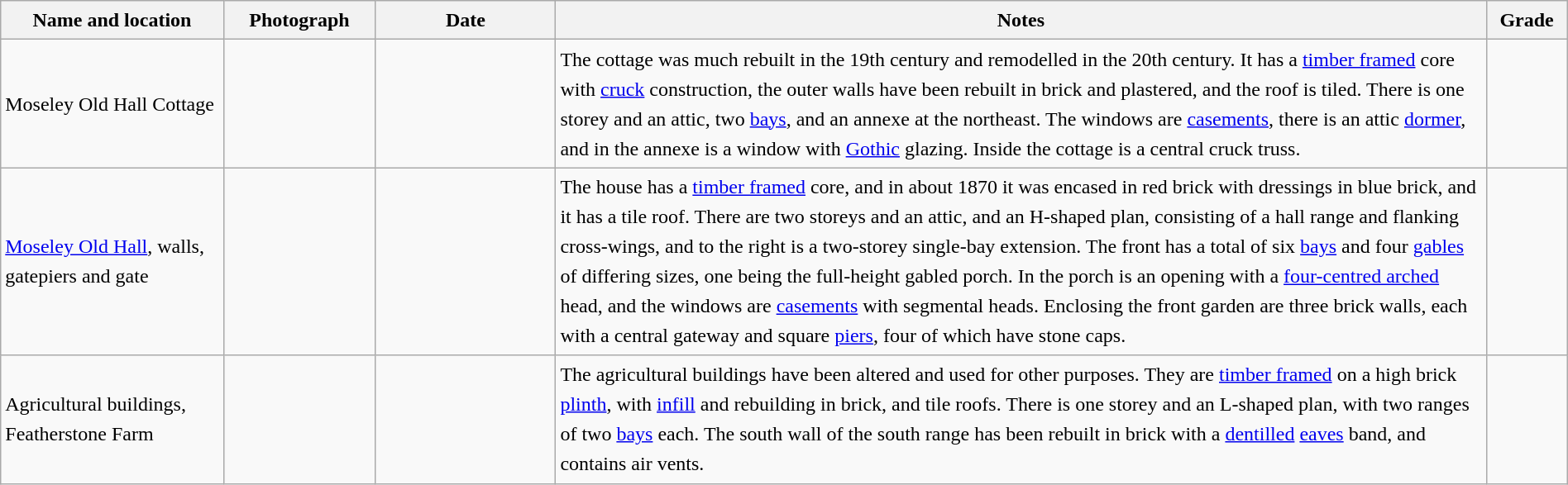<table class="wikitable sortable plainrowheaders" style="width:100%; border:0; text-align:left; line-height:150%;">
<tr>
<th scope="col"  style="width:150px">Name and location</th>
<th scope="col"  style="width:100px" class="unsortable">Photograph</th>
<th scope="col"  style="width:120px">Date</th>
<th scope="col"  style="width:650px" class="unsortable">Notes</th>
<th scope="col"  style="width:50px">Grade</th>
</tr>
<tr>
<td>Moseley Old Hall Cottage<br><small></small></td>
<td></td>
<td align="center"></td>
<td>The cottage was much rebuilt in the 19th century and remodelled in the 20th century. It has a <a href='#'>timber framed</a> core with <a href='#'>cruck</a> construction, the outer walls have been rebuilt in brick and plastered, and the roof is tiled. There is one storey and an attic, two <a href='#'>bays</a>, and an annexe at the northeast. The windows are <a href='#'>casements</a>, there is an attic <a href='#'>dormer</a>, and in the annexe is a window with <a href='#'>Gothic</a> glazing. Inside the cottage is a central cruck truss.</td>
<td align="center" ></td>
</tr>
<tr>
<td><a href='#'>Moseley Old Hall</a>, walls, gatepiers and gate<br><small></small></td>
<td></td>
<td align="center"></td>
<td>The house has a <a href='#'>timber framed</a> core, and in about 1870 it was encased in red brick with dressings in blue brick, and it has a tile roof. There are two storeys and an attic, and an H-shaped plan, consisting of a hall range and flanking cross-wings, and to the right is a two-storey single-bay extension. The front has a total of six <a href='#'>bays</a> and four <a href='#'>gables</a> of differing sizes, one being the full-height gabled porch. In the porch is an opening with a <a href='#'>four-centred arched</a> head, and the windows are <a href='#'>casements</a> with segmental heads. Enclosing the front garden are three brick walls, each with a central gateway and square <a href='#'>piers</a>, four of which have stone caps.</td>
<td align="center" ></td>
</tr>
<tr>
<td>Agricultural buildings, Featherstone Farm<br><small></small></td>
<td></td>
<td align="center"></td>
<td>The agricultural buildings have been altered and used for other purposes. They are <a href='#'>timber framed</a> on a high brick <a href='#'>plinth</a>, with <a href='#'>infill</a> and rebuilding in brick, and tile roofs. There is one storey and an L-shaped plan, with two ranges of two <a href='#'>bays</a> each. The south wall of the south range has been rebuilt in brick with a <a href='#'>dentilled</a> <a href='#'>eaves</a> band, and contains air vents.</td>
<td align="center" ></td>
</tr>
<tr>
</tr>
</table>
